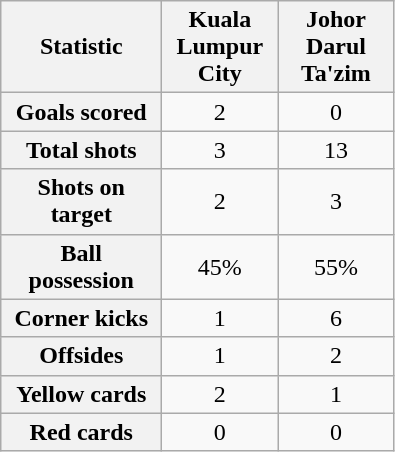<table class="wikitable plainrowheaders" style="text-align:center">
<tr>
<th scope="col" style="width:100px">Statistic</th>
<th scope="col" style="width:70px">Kuala Lumpur City</th>
<th scope="col" style="width:70px">Johor Darul Ta'zim</th>
</tr>
<tr>
<th scope=row>Goals scored</th>
<td>2</td>
<td>0</td>
</tr>
<tr>
<th scope=row>Total shots</th>
<td>3</td>
<td>13</td>
</tr>
<tr>
<th scope=row>Shots on target</th>
<td>2</td>
<td>3</td>
</tr>
<tr>
<th scope=row>Ball possession</th>
<td>45%</td>
<td>55%</td>
</tr>
<tr>
<th scope=row>Corner kicks</th>
<td>1</td>
<td>6</td>
</tr>
<tr>
<th scope=row>Offsides</th>
<td>1</td>
<td>2</td>
</tr>
<tr>
<th scope=row>Yellow cards</th>
<td>2</td>
<td>1</td>
</tr>
<tr>
<th scope=row>Red cards</th>
<td>0</td>
<td>0</td>
</tr>
</table>
